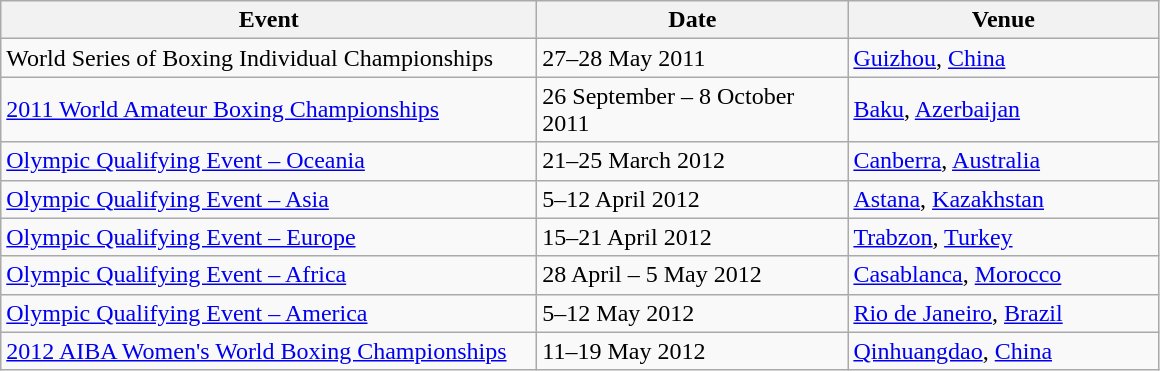<table class="wikitable">
<tr>
<th width=350>Event</th>
<th width=200>Date</th>
<th width=200>Venue</th>
</tr>
<tr>
<td>World Series of Boxing Individual Championships</td>
<td>27–28 May 2011</td>
<td> <a href='#'>Guizhou</a>, <a href='#'>China</a></td>
</tr>
<tr>
<td><a href='#'>2011 World Amateur Boxing Championships</a></td>
<td>26 September – 8 October 2011</td>
<td> <a href='#'>Baku</a>, <a href='#'>Azerbaijan</a></td>
</tr>
<tr>
<td><a href='#'>Olympic Qualifying Event – Oceania</a></td>
<td>21–25 March 2012</td>
<td> <a href='#'>Canberra</a>, <a href='#'>Australia</a></td>
</tr>
<tr>
<td><a href='#'>Olympic Qualifying Event – Asia</a></td>
<td>5–12 April 2012</td>
<td> <a href='#'>Astana</a>, <a href='#'>Kazakhstan</a></td>
</tr>
<tr>
<td><a href='#'>Olympic Qualifying Event – Europe</a></td>
<td>15–21 April 2012</td>
<td> <a href='#'>Trabzon</a>, <a href='#'>Turkey</a></td>
</tr>
<tr>
<td><a href='#'>Olympic Qualifying Event – Africa</a></td>
<td>28 April – 5 May 2012</td>
<td> <a href='#'>Casablanca</a>, <a href='#'>Morocco</a></td>
</tr>
<tr>
<td><a href='#'>Olympic Qualifying Event – America</a></td>
<td>5–12 May 2012</td>
<td> <a href='#'>Rio de Janeiro</a>, <a href='#'>Brazil</a></td>
</tr>
<tr>
<td><a href='#'>2012 AIBA Women's World Boxing Championships</a></td>
<td>11–19 May 2012</td>
<td> <a href='#'>Qinhuangdao</a>, <a href='#'>China</a></td>
</tr>
</table>
